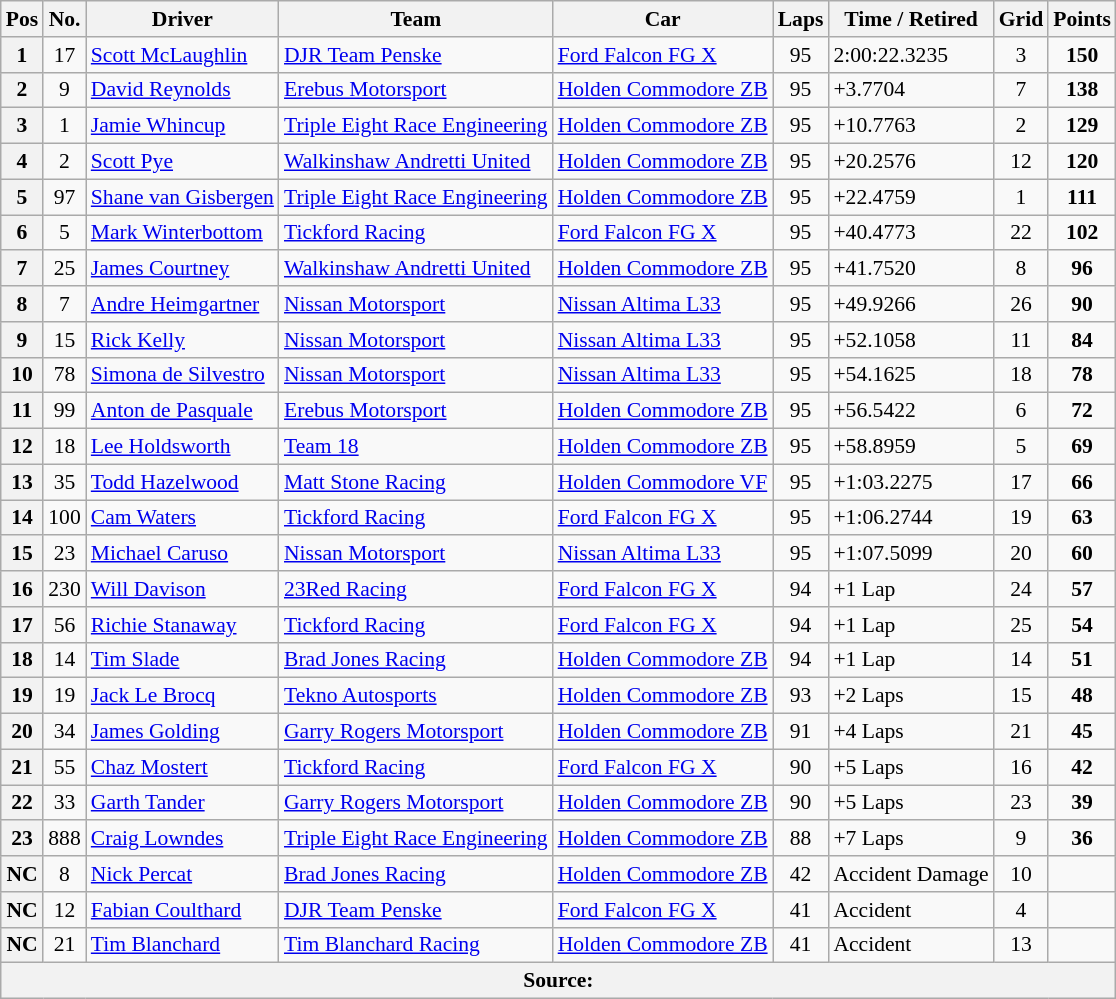<table class="wikitable" style="font-size:90%;">
<tr>
<th>Pos</th>
<th>No.</th>
<th>Driver</th>
<th>Team</th>
<th>Car</th>
<th>Laps</th>
<th>Time / Retired</th>
<th>Grid</th>
<th>Points</th>
</tr>
<tr>
<th>1</th>
<td align="center">17</td>
<td> <a href='#'>Scott McLaughlin</a></td>
<td><a href='#'>DJR Team Penske</a></td>
<td><a href='#'>Ford Falcon FG X</a></td>
<td align="center">95</td>
<td>2:00:22.3235</td>
<td align="center">3</td>
<td align="center"><strong>150</strong></td>
</tr>
<tr>
<th>2</th>
<td align="center">9</td>
<td> <a href='#'>David Reynolds</a></td>
<td><a href='#'>Erebus Motorsport</a></td>
<td><a href='#'>Holden Commodore ZB</a></td>
<td align="center">95</td>
<td>+3.7704</td>
<td align="center">7</td>
<td align="center"><strong>138</strong></td>
</tr>
<tr>
<th>3</th>
<td align="center">1</td>
<td> <a href='#'>Jamie Whincup</a></td>
<td><a href='#'>Triple Eight Race Engineering</a></td>
<td><a href='#'>Holden Commodore ZB</a></td>
<td align="center">95</td>
<td>+10.7763</td>
<td align="center">2</td>
<td align="center"><strong>129</strong></td>
</tr>
<tr>
<th>4</th>
<td align="center">2</td>
<td> <a href='#'>Scott Pye</a></td>
<td><a href='#'>Walkinshaw Andretti United</a></td>
<td><a href='#'>Holden Commodore ZB</a></td>
<td align="center">95</td>
<td>+20.2576</td>
<td align="center">12</td>
<td align="center"><strong>120</strong></td>
</tr>
<tr>
<th>5</th>
<td align="center">97</td>
<td> <a href='#'>Shane van Gisbergen</a></td>
<td><a href='#'>Triple Eight Race Engineering</a></td>
<td><a href='#'>Holden Commodore ZB</a></td>
<td align="center">95</td>
<td>+22.4759</td>
<td align="center">1</td>
<td align="center"><strong>111</strong></td>
</tr>
<tr>
<th>6</th>
<td align="center">5</td>
<td> <a href='#'>Mark Winterbottom</a></td>
<td><a href='#'>Tickford Racing</a></td>
<td><a href='#'>Ford Falcon FG X</a></td>
<td align="center">95</td>
<td>+40.4773</td>
<td align="center">22</td>
<td align="center"><strong>102</strong></td>
</tr>
<tr>
<th>7</th>
<td align="center">25</td>
<td> <a href='#'>James Courtney</a></td>
<td><a href='#'>Walkinshaw Andretti United</a></td>
<td><a href='#'>Holden Commodore ZB</a></td>
<td align="center">95</td>
<td>+41.7520</td>
<td align="center">8</td>
<td align="center"><strong>96</strong></td>
</tr>
<tr>
<th>8</th>
<td align="center">7</td>
<td> <a href='#'>Andre Heimgartner</a></td>
<td><a href='#'>Nissan Motorsport</a></td>
<td><a href='#'>Nissan Altima L33</a></td>
<td align="center">95</td>
<td>+49.9266</td>
<td align="center">26</td>
<td align="center"><strong>90</strong></td>
</tr>
<tr>
<th>9</th>
<td align="center">15</td>
<td> <a href='#'>Rick Kelly</a></td>
<td><a href='#'>Nissan Motorsport</a></td>
<td><a href='#'>Nissan Altima L33</a></td>
<td align="center">95</td>
<td>+52.1058</td>
<td align="center">11</td>
<td align="center"><strong>84</strong></td>
</tr>
<tr>
<th>10</th>
<td align="center">78</td>
<td> <a href='#'>Simona de Silvestro</a></td>
<td><a href='#'>Nissan Motorsport</a></td>
<td><a href='#'>Nissan Altima L33</a></td>
<td align="center">95</td>
<td>+54.1625</td>
<td align="center">18</td>
<td align="center"><strong>78</strong></td>
</tr>
<tr>
<th>11</th>
<td align="center">99</td>
<td> <a href='#'>Anton de Pasquale</a></td>
<td><a href='#'>Erebus Motorsport</a></td>
<td><a href='#'>Holden Commodore ZB</a></td>
<td align="center">95</td>
<td>+56.5422</td>
<td align="center">6</td>
<td align="center"><strong>72</strong></td>
</tr>
<tr>
<th>12</th>
<td align="center">18</td>
<td> <a href='#'>Lee Holdsworth</a></td>
<td><a href='#'>Team 18</a></td>
<td><a href='#'>Holden Commodore ZB</a></td>
<td align="center">95</td>
<td>+58.8959</td>
<td align="center">5</td>
<td align="center"><strong>69</strong></td>
</tr>
<tr>
<th>13</th>
<td align="center">35</td>
<td> <a href='#'>Todd Hazelwood</a></td>
<td><a href='#'>Matt Stone Racing</a></td>
<td><a href='#'>Holden Commodore VF</a></td>
<td align="center">95</td>
<td>+1:03.2275</td>
<td align="center">17</td>
<td align="center"><strong>66</strong></td>
</tr>
<tr>
<th>14</th>
<td align="center">100</td>
<td> <a href='#'>Cam Waters</a></td>
<td><a href='#'>Tickford Racing</a></td>
<td><a href='#'>Ford Falcon FG X</a></td>
<td align="center">95</td>
<td>+1:06.2744</td>
<td align="center">19</td>
<td align="center"><strong>63</strong></td>
</tr>
<tr>
<th>15</th>
<td align="center">23</td>
<td> <a href='#'>Michael Caruso</a></td>
<td><a href='#'>Nissan Motorsport</a></td>
<td><a href='#'>Nissan Altima L33</a></td>
<td align="center">95</td>
<td>+1:07.5099</td>
<td align="center">20</td>
<td align="center"><strong>60</strong></td>
</tr>
<tr>
<th>16</th>
<td align="center">230</td>
<td> <a href='#'>Will Davison</a></td>
<td><a href='#'>23Red Racing</a></td>
<td><a href='#'>Ford Falcon FG X</a></td>
<td align="center">94</td>
<td>+1 Lap</td>
<td align="center">24</td>
<td align="center"><strong>57</strong></td>
</tr>
<tr>
<th>17</th>
<td align="center">56</td>
<td> <a href='#'>Richie Stanaway</a></td>
<td><a href='#'>Tickford Racing</a></td>
<td><a href='#'>Ford Falcon FG X</a></td>
<td align="center">94</td>
<td>+1 Lap</td>
<td align="center">25</td>
<td align="center"><strong>54</strong></td>
</tr>
<tr>
<th>18</th>
<td align="center">14</td>
<td> <a href='#'>Tim Slade</a></td>
<td><a href='#'>Brad Jones Racing</a></td>
<td><a href='#'>Holden Commodore ZB</a></td>
<td align="center">94</td>
<td>+1 Lap</td>
<td align="center">14</td>
<td align="center"><strong>51</strong></td>
</tr>
<tr>
<th>19</th>
<td align="center">19</td>
<td> <a href='#'>Jack Le Brocq</a></td>
<td><a href='#'>Tekno Autosports</a></td>
<td><a href='#'>Holden Commodore ZB</a></td>
<td align="center">93</td>
<td>+2 Laps</td>
<td align="center">15</td>
<td align="center"><strong>48</strong></td>
</tr>
<tr>
<th>20</th>
<td align="center">34</td>
<td> <a href='#'>James Golding</a></td>
<td><a href='#'>Garry Rogers Motorsport</a></td>
<td><a href='#'>Holden Commodore ZB</a></td>
<td align="center">91</td>
<td>+4 Laps</td>
<td align="center">21</td>
<td align="center"><strong>45</strong></td>
</tr>
<tr>
<th>21</th>
<td align="center">55</td>
<td> <a href='#'>Chaz Mostert</a></td>
<td><a href='#'>Tickford Racing</a></td>
<td><a href='#'>Ford Falcon FG X</a></td>
<td align="center">90</td>
<td>+5 Laps</td>
<td align="center">16</td>
<td align="center"><strong>42</strong></td>
</tr>
<tr>
<th>22</th>
<td align="center">33</td>
<td> <a href='#'>Garth Tander</a></td>
<td><a href='#'>Garry Rogers Motorsport</a></td>
<td><a href='#'>Holden Commodore ZB</a></td>
<td align="center">90</td>
<td>+5 Laps</td>
<td align="center">23</td>
<td align="center"><strong>39</strong></td>
</tr>
<tr>
<th>23</th>
<td align="center">888</td>
<td> <a href='#'>Craig Lowndes</a></td>
<td><a href='#'>Triple Eight Race Engineering</a></td>
<td><a href='#'>Holden Commodore ZB</a></td>
<td align="center">88</td>
<td>+7 Laps</td>
<td align="center">9</td>
<td align="center"><strong>36</strong></td>
</tr>
<tr>
<th>NC</th>
<td align="center">8</td>
<td> <a href='#'>Nick Percat</a></td>
<td><a href='#'>Brad Jones Racing</a></td>
<td><a href='#'>Holden Commodore ZB</a></td>
<td align="center">42</td>
<td>Accident Damage</td>
<td align="center">10</td>
<td align="center"></td>
</tr>
<tr>
<th>NC</th>
<td align="center">12</td>
<td> <a href='#'>Fabian Coulthard</a></td>
<td><a href='#'>DJR Team Penske</a></td>
<td><a href='#'>Ford Falcon FG X</a></td>
<td align="center">41</td>
<td>Accident</td>
<td align="center">4</td>
<td align="center"></td>
</tr>
<tr>
<th>NC</th>
<td align="center">21</td>
<td> <a href='#'>Tim Blanchard</a></td>
<td><a href='#'>Tim Blanchard Racing</a></td>
<td><a href='#'>Holden Commodore ZB</a></td>
<td align="center">41</td>
<td>Accident</td>
<td align="center">13</td>
<td align="center"></td>
</tr>
<tr>
<th colspan="9">Source:</th>
</tr>
</table>
